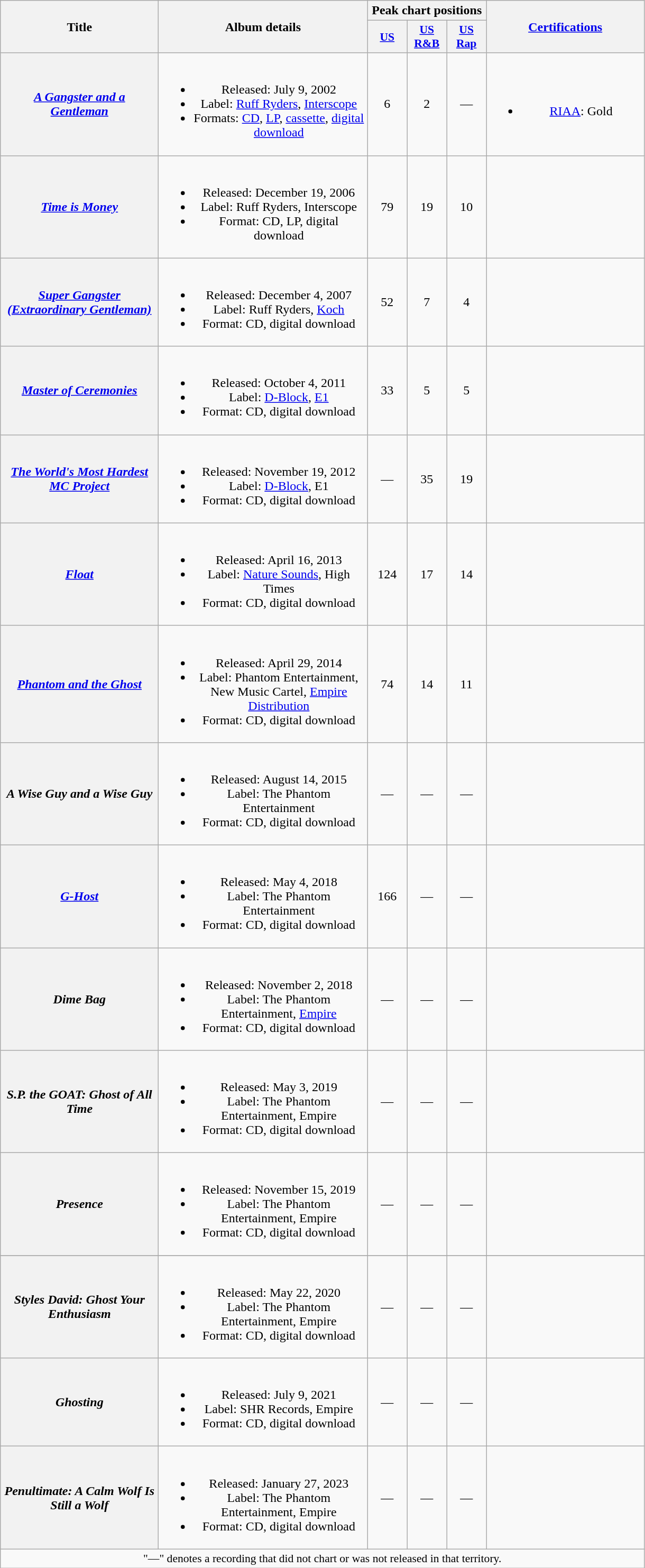<table class="wikitable plainrowheaders" style="text-align:center;">
<tr>
<th scope="col" rowspan="2" style="width:12em;">Title</th>
<th scope="col" rowspan="2" style="width:16em;">Album details</th>
<th scope="col" colspan="3">Peak chart positions</th>
<th scope="col" rowspan="2" style="width:12em;"><a href='#'>Certifications</a></th>
</tr>
<tr>
<th scope="col" style="width:3em;font-size:90%;"><a href='#'>US</a><br></th>
<th scope="col" style="width:3em;font-size:90%;"><a href='#'>US<br>R&B</a><br></th>
<th scope="col" style="width:3em;font-size:90%;"><a href='#'>US<br>Rap</a><br></th>
</tr>
<tr>
<th scope="row"><em><a href='#'>A Gangster and a Gentleman</a></em></th>
<td><br><ul><li>Released: July 9, 2002</li><li>Label: <a href='#'>Ruff Ryders</a>, <a href='#'>Interscope</a></li><li>Formats: <a href='#'>CD</a>, <a href='#'>LP</a>, <a href='#'>cassette</a>, <a href='#'>digital download</a></li></ul></td>
<td>6</td>
<td>2</td>
<td>—</td>
<td><br><ul><li><a href='#'>RIAA</a>: Gold</li></ul></td>
</tr>
<tr>
<th scope="row"><em><a href='#'>Time is Money</a></em></th>
<td><br><ul><li>Released: December 19, 2006</li><li>Label: Ruff Ryders, Interscope</li><li>Format: CD, LP, digital download</li></ul></td>
<td>79</td>
<td>19</td>
<td>10</td>
<td></td>
</tr>
<tr>
<th scope="row"><em><a href='#'>Super Gangster (Extraordinary Gentleman)</a></em></th>
<td><br><ul><li>Released: December 4, 2007</li><li>Label: Ruff Ryders, <a href='#'>Koch</a></li><li>Format: CD, digital download</li></ul></td>
<td>52</td>
<td>7</td>
<td>4</td>
<td></td>
</tr>
<tr>
<th scope="row"><em><a href='#'>Master of Ceremonies</a></em></th>
<td><br><ul><li>Released: October 4, 2011</li><li>Label: <a href='#'>D-Block</a>, <a href='#'>E1</a></li><li>Format: CD, digital download</li></ul></td>
<td>33</td>
<td>5</td>
<td>5</td>
<td></td>
</tr>
<tr>
<th scope="row"><em><a href='#'>The World's Most Hardest MC Project</a></em></th>
<td><br><ul><li>Released: November 19, 2012</li><li>Label: <a href='#'>D-Block</a>, E1</li><li>Format: CD, digital download</li></ul></td>
<td>—</td>
<td>35</td>
<td>19</td>
<td></td>
</tr>
<tr>
<th scope="row"><em><a href='#'>Float</a></em></th>
<td><br><ul><li>Released: April 16, 2013</li><li>Label: <a href='#'>Nature Sounds</a>, High Times</li><li>Format: CD, digital download</li></ul></td>
<td>124</td>
<td>17</td>
<td>14</td>
<td></td>
</tr>
<tr>
<th scope="row"><em><a href='#'>Phantom and the Ghost</a></em></th>
<td><br><ul><li>Released: April 29, 2014</li><li>Label: Phantom Entertainment, New Music Cartel, <a href='#'>Empire Distribution</a></li><li>Format: CD, digital download</li></ul></td>
<td>74</td>
<td>14</td>
<td>11</td>
<td></td>
</tr>
<tr>
<th scope="row"><em>A Wise Guy and a Wise Guy</em></th>
<td><br><ul><li>Released: August 14, 2015</li><li>Label: The Phantom Entertainment</li><li>Format: CD, digital download</li></ul></td>
<td>—</td>
<td>—</td>
<td>—</td>
<td></td>
</tr>
<tr>
<th scope="row"><em><a href='#'>G-Host</a></em></th>
<td><br><ul><li>Released: May 4, 2018</li><li>Label: The Phantom Entertainment</li><li>Format: CD, digital download</li></ul></td>
<td>166</td>
<td>—</td>
<td>—</td>
<td></td>
</tr>
<tr>
<th scope="row"><em>Dime Bag</em></th>
<td><br><ul><li>Released: November 2, 2018</li><li>Label: The Phantom Entertainment, <a href='#'>Empire</a></li><li>Format: CD, digital download</li></ul></td>
<td>—</td>
<td>—</td>
<td>—</td>
<td></td>
</tr>
<tr>
<th scope="row"><em>S.P. the GOAT: Ghost of All Time</em></th>
<td><br><ul><li>Released: May 3, 2019</li><li>Label: The Phantom Entertainment, Empire</li><li>Format: CD, digital download</li></ul></td>
<td>—</td>
<td>—</td>
<td>—</td>
<td></td>
</tr>
<tr>
<th scope="row"><em>Presence</em></th>
<td><br><ul><li>Released: November 15, 2019</li><li>Label: The Phantom Entertainment, Empire</li><li>Format: CD, digital download</li></ul></td>
<td>—</td>
<td>—</td>
<td>—</td>
<td></td>
</tr>
<tr>
</tr>
<tr>
<th scope="row"><em>Styles David: Ghost Your Enthusiasm</em></th>
<td><br><ul><li>Released: May 22, 2020</li><li>Label: The Phantom Entertainment, Empire</li><li>Format: CD, digital download</li></ul></td>
<td>—</td>
<td>—</td>
<td>—</td>
<td></td>
</tr>
<tr>
<th scope="row"><em>Ghosting</em></th>
<td><br><ul><li>Released: July 9, 2021</li><li>Label: SHR Records, Empire</li><li>Format: CD, digital download</li></ul></td>
<td>—</td>
<td>—</td>
<td>—</td>
<td></td>
</tr>
<tr>
<th scope="row"><em>Penultimate: A Calm Wolf Is Still a Wolf</em></th>
<td><br><ul><li>Released: January 27, 2023</li><li>Label: The Phantom Entertainment, Empire</li><li>Format: CD, digital download</li></ul></td>
<td>—</td>
<td>—</td>
<td>—</td>
<td></td>
</tr>
<tr>
<td colspan="6" style="font-size:90%">"—" denotes a recording that did not chart or was not released in that territory.</td>
</tr>
</table>
